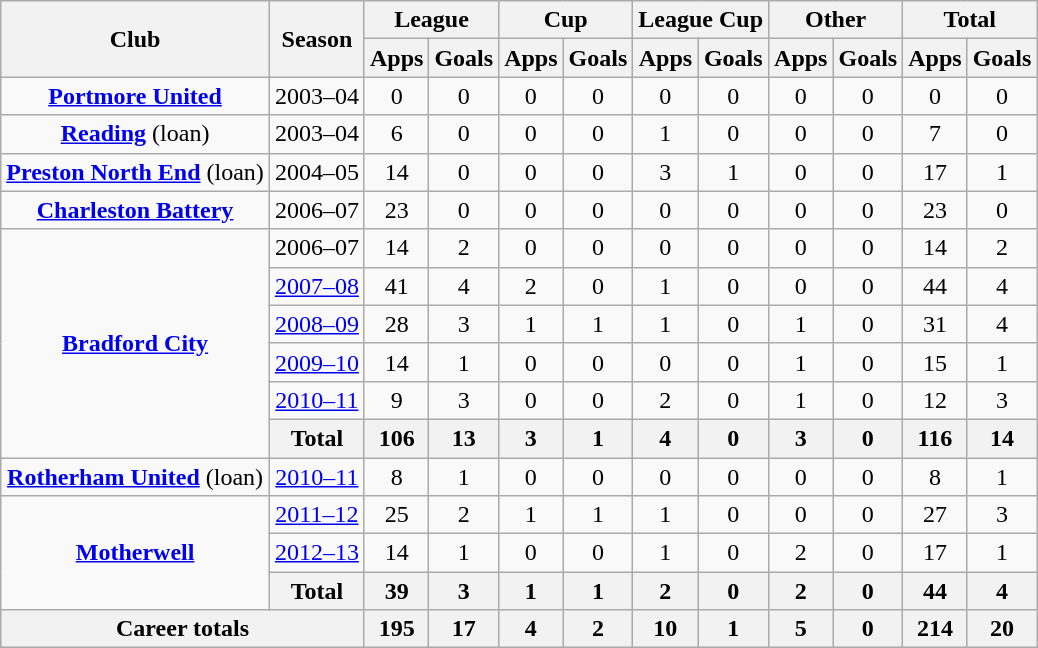<table class="wikitable" style="text-align: center;">
<tr>
<th rowspan="2">Club</th>
<th rowspan="2">Season</th>
<th colspan="2">League</th>
<th colspan="2">Cup</th>
<th colspan="2">League Cup</th>
<th colspan="2">Other</th>
<th colspan="2">Total</th>
</tr>
<tr>
<th>Apps</th>
<th>Goals</th>
<th>Apps</th>
<th>Goals</th>
<th>Apps</th>
<th>Goals</th>
<th>Apps</th>
<th>Goals</th>
<th>Apps</th>
<th>Goals</th>
</tr>
<tr>
<td valign="center"><strong><a href='#'>Portmore United</a></strong></td>
<td>2003–04</td>
<td>0</td>
<td>0</td>
<td>0</td>
<td>0</td>
<td>0</td>
<td>0</td>
<td>0</td>
<td>0</td>
<td>0</td>
<td>0</td>
</tr>
<tr>
<td valign="center"><strong><a href='#'>Reading</a></strong> (loan)</td>
<td>2003–04</td>
<td>6</td>
<td>0</td>
<td>0</td>
<td>0</td>
<td>1</td>
<td>0</td>
<td>0</td>
<td>0</td>
<td>7</td>
<td>0</td>
</tr>
<tr>
<td valign="center"><strong><a href='#'>Preston North End</a></strong> (loan)</td>
<td>2004–05</td>
<td>14</td>
<td>0</td>
<td>0</td>
<td>0</td>
<td>3</td>
<td>1</td>
<td>0</td>
<td>0</td>
<td>17</td>
<td>1</td>
</tr>
<tr>
<td valign="center"><strong><a href='#'>Charleston Battery</a></strong></td>
<td>2006–07</td>
<td>23</td>
<td>0</td>
<td>0</td>
<td>0</td>
<td>0</td>
<td>0</td>
<td>0</td>
<td>0</td>
<td>23</td>
<td>0</td>
</tr>
<tr 3>
<td rowspan="6" valign="center"><strong><a href='#'>Bradford City</a></strong></td>
<td>2006–07</td>
<td>14</td>
<td>2</td>
<td>0</td>
<td>0</td>
<td>0</td>
<td>0</td>
<td>0</td>
<td>0</td>
<td>14</td>
<td>2</td>
</tr>
<tr>
<td><a href='#'>2007–08</a></td>
<td>41</td>
<td>4</td>
<td>2</td>
<td>0</td>
<td>1</td>
<td>0</td>
<td>0</td>
<td>0</td>
<td>44</td>
<td>4</td>
</tr>
<tr>
<td><a href='#'>2008–09</a></td>
<td>28</td>
<td>3</td>
<td>1</td>
<td>1</td>
<td>1</td>
<td>0</td>
<td>1</td>
<td>0</td>
<td>31</td>
<td>4</td>
</tr>
<tr>
<td><a href='#'>2009–10</a></td>
<td>14</td>
<td>1</td>
<td>0</td>
<td>0</td>
<td>0</td>
<td>0</td>
<td>1</td>
<td>0</td>
<td>15</td>
<td>1</td>
</tr>
<tr>
<td><a href='#'>2010–11</a></td>
<td>9</td>
<td>3</td>
<td>0</td>
<td>0</td>
<td>2</td>
<td>0</td>
<td>1</td>
<td>0</td>
<td>12</td>
<td>3</td>
</tr>
<tr>
<th>Total</th>
<th>106</th>
<th>13</th>
<th>3</th>
<th>1</th>
<th>4</th>
<th>0</th>
<th>3</th>
<th>0</th>
<th>116</th>
<th>14</th>
</tr>
<tr>
<td valign="center"><strong><a href='#'>Rotherham United</a></strong> (loan)</td>
<td><a href='#'>2010–11</a></td>
<td>8</td>
<td>1</td>
<td>0</td>
<td>0</td>
<td>0</td>
<td>0</td>
<td>0</td>
<td>0</td>
<td>8</td>
<td>1</td>
</tr>
<tr>
<td rowspan="3" valign="center"><strong><a href='#'>Motherwell</a></strong></td>
<td><a href='#'>2011–12</a></td>
<td>25</td>
<td>2</td>
<td>1</td>
<td>1</td>
<td>1</td>
<td>0</td>
<td>0</td>
<td>0</td>
<td>27</td>
<td>3</td>
</tr>
<tr>
<td><a href='#'>2012–13</a></td>
<td>14</td>
<td>1</td>
<td>0</td>
<td>0</td>
<td>1</td>
<td>0</td>
<td>2</td>
<td>0</td>
<td>17</td>
<td>1</td>
</tr>
<tr>
<th>Total</th>
<th>39</th>
<th>3</th>
<th>1</th>
<th>1</th>
<th>2</th>
<th>0</th>
<th>2</th>
<th>0</th>
<th>44</th>
<th>4</th>
</tr>
<tr>
<th colspan="2">Career totals</th>
<th>195</th>
<th>17</th>
<th>4</th>
<th>2</th>
<th>10</th>
<th>1</th>
<th>5</th>
<th>0</th>
<th>214</th>
<th>20</th>
</tr>
</table>
